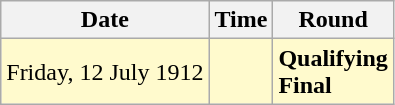<table class="wikitable">
<tr>
<th>Date</th>
<th>Time</th>
<th>Round</th>
</tr>
<tr style=background:lemonchiffon>
<td>Friday, 12 July 1912</td>
<td></td>
<td><strong>Qualifying</strong><br><strong>Final</strong></td>
</tr>
</table>
